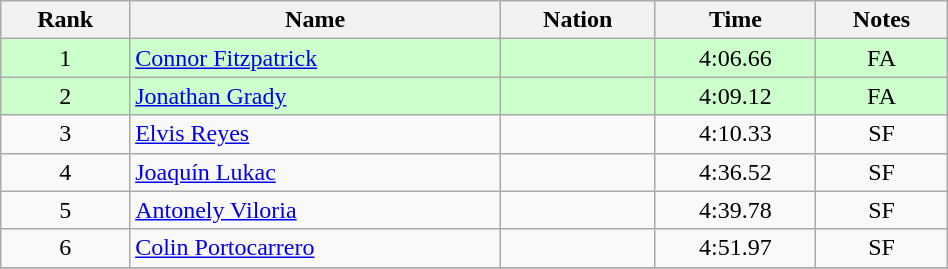<table class="wikitable sortable" style="text-align:center" width=50%>
<tr>
<th>Rank</th>
<th>Name</th>
<th>Nation</th>
<th>Time</th>
<th>Notes</th>
</tr>
<tr bgcolor=ccffcc>
<td>1</td>
<td align=left><a href='#'>Connor Fitzpatrick</a></td>
<td align=left></td>
<td>4:06.66</td>
<td>FA</td>
</tr>
<tr bgcolor=ccffcc>
<td>2</td>
<td align=left><a href='#'>Jonathan Grady</a></td>
<td align=left></td>
<td>4:09.12</td>
<td>FA</td>
</tr>
<tr>
<td>3</td>
<td align=left><a href='#'>Elvis Reyes</a></td>
<td align=left></td>
<td>4:10.33</td>
<td>SF</td>
</tr>
<tr>
<td>4</td>
<td align=left><a href='#'>Joaquín Lukac</a></td>
<td align=left></td>
<td>4:36.52</td>
<td>SF</td>
</tr>
<tr>
<td>5</td>
<td align=left><a href='#'>Antonely Viloria</a></td>
<td align=left></td>
<td>4:39.78</td>
<td>SF</td>
</tr>
<tr>
<td>6</td>
<td align=left><a href='#'>Colin Portocarrero</a></td>
<td align=left></td>
<td>4:51.97</td>
<td>SF</td>
</tr>
<tr>
</tr>
</table>
